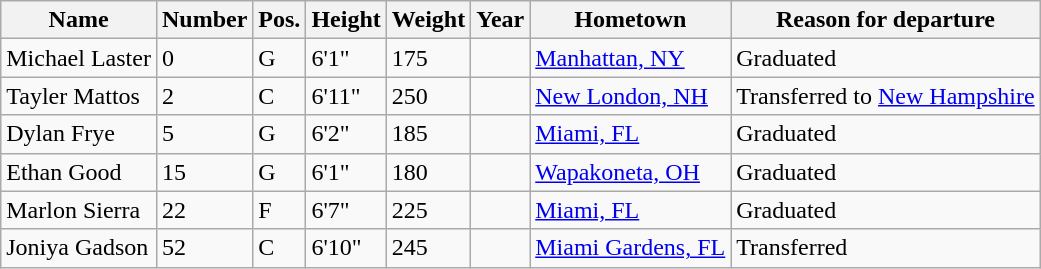<table class="wikitable sortable" border="1">
<tr>
<th>Name</th>
<th>Number</th>
<th>Pos.</th>
<th>Height</th>
<th>Weight</th>
<th>Year</th>
<th>Hometown</th>
<th class="unsortable">Reason for departure</th>
</tr>
<tr>
<td>Michael Laster</td>
<td>0</td>
<td>G</td>
<td>6'1"</td>
<td>175</td>
<td></td>
<td><a href='#'>Manhattan, NY</a></td>
<td>Graduated</td>
</tr>
<tr>
<td>Tayler Mattos</td>
<td>2</td>
<td>C</td>
<td>6'11"</td>
<td>250</td>
<td></td>
<td><a href='#'>New London, NH</a></td>
<td>Transferred to <a href='#'>New Hampshire</a></td>
</tr>
<tr>
<td>Dylan Frye</td>
<td>5</td>
<td>G</td>
<td>6'2"</td>
<td>185</td>
<td></td>
<td><a href='#'>Miami, FL</a></td>
<td>Graduated</td>
</tr>
<tr>
<td>Ethan Good</td>
<td>15</td>
<td>G</td>
<td>6'1"</td>
<td>180</td>
<td></td>
<td><a href='#'>Wapakoneta, OH</a></td>
<td>Graduated</td>
</tr>
<tr>
<td>Marlon Sierra</td>
<td>22</td>
<td>F</td>
<td>6'7"</td>
<td>225</td>
<td></td>
<td><a href='#'>Miami, FL</a></td>
<td>Graduated</td>
</tr>
<tr>
<td>Joniya Gadson</td>
<td>52</td>
<td>C</td>
<td>6'10"</td>
<td>245</td>
<td></td>
<td><a href='#'>Miami Gardens, FL</a></td>
<td>Transferred</td>
</tr>
</table>
